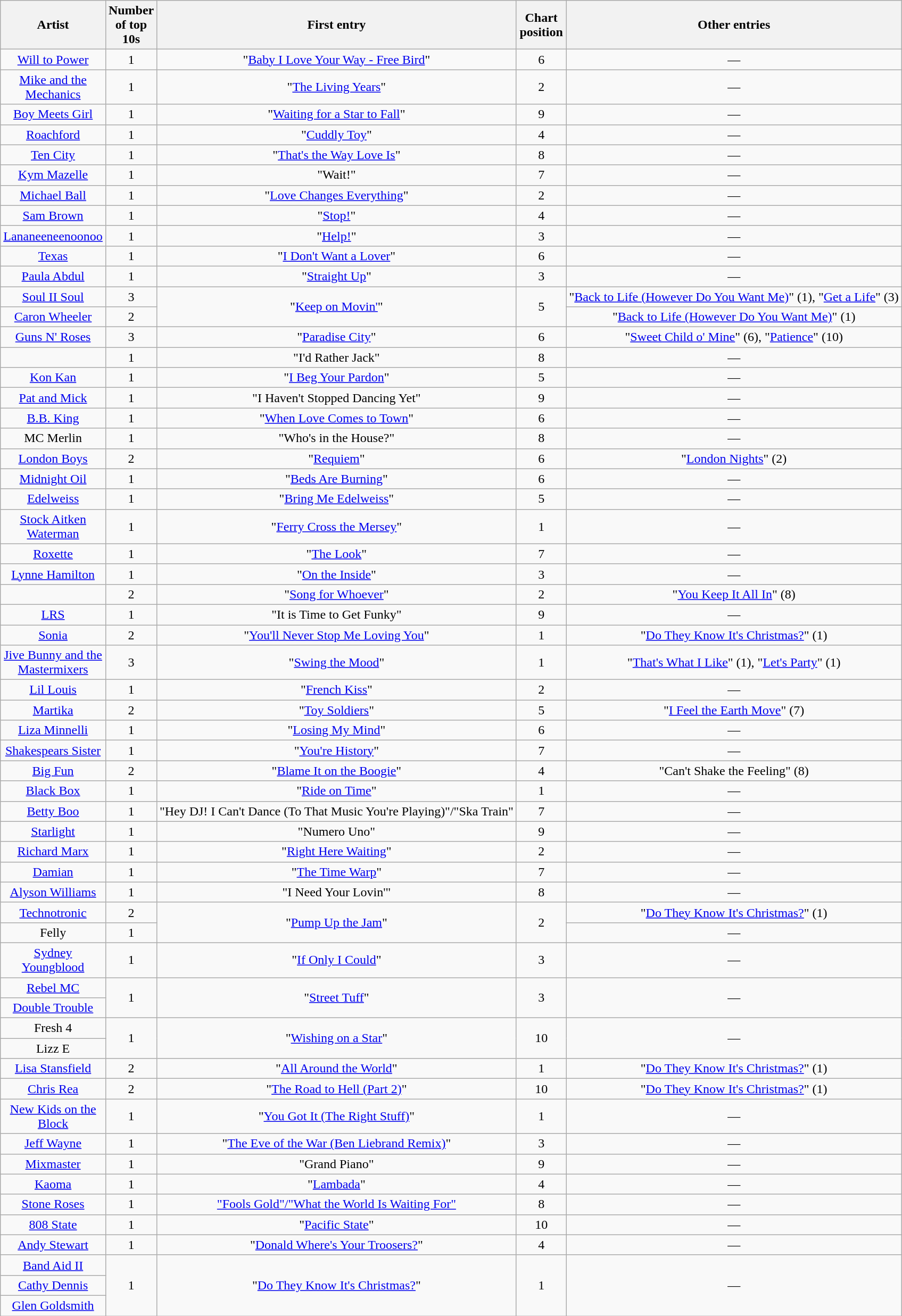<table class="wikitable sortable mw-collapsible mw-collapsed" style="text-align: center;">
<tr>
<th scope="col" style="width:55px;">Artist</th>
<th scope="col" style="width:55px;" data-sort-type="number">Number of top 10s</th>
<th scope="col" style="text-align:center;">First entry</th>
<th scope="col" style="width:55px;" data-sort-type="number">Chart position</th>
<th scope="col" style="text-align:center;">Other entries</th>
</tr>
<tr>
<td><a href='#'>Will to Power</a></td>
<td>1</td>
<td>"<a href='#'>Baby I Love Your Way - Free Bird</a>"</td>
<td>6</td>
<td>—</td>
</tr>
<tr>
<td><a href='#'>Mike and the Mechanics</a></td>
<td>1</td>
<td>"<a href='#'>The Living Years</a>"</td>
<td>2</td>
<td>—</td>
</tr>
<tr>
<td><a href='#'>Boy Meets Girl</a></td>
<td>1</td>
<td>"<a href='#'>Waiting for a Star to Fall</a>"</td>
<td>9</td>
<td>—</td>
</tr>
<tr>
<td><a href='#'>Roachford</a></td>
<td>1</td>
<td>"<a href='#'>Cuddly Toy</a>"</td>
<td>4</td>
<td>—</td>
</tr>
<tr>
<td><a href='#'>Ten City</a></td>
<td>1</td>
<td>"<a href='#'>That's the Way Love Is</a>"</td>
<td>8</td>
<td>—</td>
</tr>
<tr>
<td><a href='#'>Kym Mazelle</a></td>
<td>1</td>
<td>"Wait!"</td>
<td>7</td>
<td>—</td>
</tr>
<tr>
<td><a href='#'>Michael Ball</a></td>
<td>1</td>
<td>"<a href='#'>Love Changes Everything</a>"</td>
<td>2</td>
<td>—</td>
</tr>
<tr>
<td><a href='#'>Sam Brown</a></td>
<td>1</td>
<td>"<a href='#'>Stop!</a>"</td>
<td>4</td>
<td>—</td>
</tr>
<tr>
<td><a href='#'>Lananeeneenoonoo</a></td>
<td>1</td>
<td>"<a href='#'>Help!</a>"</td>
<td>3</td>
<td>—</td>
</tr>
<tr>
<td><a href='#'>Texas</a></td>
<td>1</td>
<td>"<a href='#'>I Don't Want a Lover</a>"</td>
<td>6</td>
<td>—</td>
</tr>
<tr>
<td><a href='#'>Paula Abdul</a></td>
<td>1</td>
<td>"<a href='#'>Straight Up</a>"</td>
<td>3</td>
<td>—</td>
</tr>
<tr>
<td><a href='#'>Soul II Soul</a></td>
<td>3</td>
<td rowspan="2">"<a href='#'>Keep on Movin'</a>"</td>
<td rowspan="2">5</td>
<td>"<a href='#'>Back to Life (However Do You Want Me)</a>" (1), "<a href='#'>Get a Life</a>" (3)</td>
</tr>
<tr>
<td><a href='#'>Caron Wheeler</a> </td>
<td>2</td>
<td>"<a href='#'>Back to Life (However Do You Want Me)</a>" (1)</td>
</tr>
<tr>
<td><a href='#'>Guns N' Roses</a></td>
<td>3</td>
<td>"<a href='#'>Paradise City</a>"</td>
<td>6</td>
<td>"<a href='#'>Sweet Child o' Mine</a>" (6), "<a href='#'>Patience</a>" (10)</td>
</tr>
<tr>
<td></td>
<td>1</td>
<td>"I'd Rather Jack"</td>
<td>8</td>
<td>—</td>
</tr>
<tr>
<td><a href='#'>Kon Kan</a></td>
<td>1</td>
<td>"<a href='#'>I Beg Your Pardon</a>"</td>
<td>5</td>
<td>—</td>
</tr>
<tr>
<td><a href='#'>Pat and Mick</a></td>
<td>1</td>
<td>"I Haven't Stopped Dancing Yet"</td>
<td>9</td>
<td>—</td>
</tr>
<tr>
<td><a href='#'>B.B. King</a></td>
<td>1</td>
<td>"<a href='#'>When Love Comes to Town</a>"</td>
<td>6</td>
<td>—</td>
</tr>
<tr>
<td>MC Merlin</td>
<td>1</td>
<td>"Who's in the House?"</td>
<td>8</td>
<td>—</td>
</tr>
<tr>
<td><a href='#'>London Boys</a></td>
<td>2</td>
<td>"<a href='#'>Requiem</a>"</td>
<td>6</td>
<td>"<a href='#'>London Nights</a>" (2)</td>
</tr>
<tr>
<td><a href='#'>Midnight Oil</a></td>
<td>1</td>
<td>"<a href='#'>Beds Are Burning</a>"</td>
<td>6</td>
<td>—</td>
</tr>
<tr>
<td><a href='#'>Edelweiss</a></td>
<td>1</td>
<td>"<a href='#'>Bring Me Edelweiss</a>"</td>
<td>5</td>
<td>—</td>
</tr>
<tr>
<td><a href='#'>Stock Aitken Waterman</a></td>
<td>1</td>
<td>"<a href='#'>Ferry Cross the Mersey</a>"</td>
<td>1</td>
<td>—</td>
</tr>
<tr>
<td><a href='#'>Roxette</a></td>
<td>1</td>
<td>"<a href='#'>The Look</a>"</td>
<td>7</td>
<td>—</td>
</tr>
<tr>
<td><a href='#'>Lynne Hamilton</a></td>
<td>1</td>
<td>"<a href='#'>On the Inside</a>"</td>
<td>3</td>
<td>—</td>
</tr>
<tr>
<td></td>
<td>2</td>
<td>"<a href='#'>Song for Whoever</a>"</td>
<td>2</td>
<td>"<a href='#'>You Keep It All In</a>" (8)</td>
</tr>
<tr>
<td><a href='#'>LRS</a></td>
<td>1</td>
<td>"It is Time to Get Funky"</td>
<td>9</td>
<td>—</td>
</tr>
<tr>
<td><a href='#'>Sonia</a></td>
<td>2</td>
<td>"<a href='#'>You'll Never Stop Me Loving You</a>"</td>
<td>1</td>
<td>"<a href='#'>Do They Know It's Christmas?</a>" (1)</td>
</tr>
<tr>
<td><a href='#'>Jive Bunny and the Mastermixers</a></td>
<td>3</td>
<td>"<a href='#'>Swing the Mood</a>"</td>
<td>1</td>
<td>"<a href='#'>That's What I Like</a>" (1), "<a href='#'>Let's Party</a>" (1)</td>
</tr>
<tr>
<td><a href='#'>Lil Louis</a></td>
<td>1</td>
<td>"<a href='#'>French Kiss</a>"</td>
<td>2</td>
<td>—</td>
</tr>
<tr>
<td><a href='#'>Martika</a></td>
<td>2</td>
<td>"<a href='#'>Toy Soldiers</a>"</td>
<td>5</td>
<td>"<a href='#'>I Feel the Earth Move</a>" (7)</td>
</tr>
<tr>
<td><a href='#'>Liza Minnelli</a></td>
<td>1</td>
<td>"<a href='#'>Losing My Mind</a>"</td>
<td>6</td>
<td>—</td>
</tr>
<tr>
<td><a href='#'>Shakespears Sister</a></td>
<td>1</td>
<td>"<a href='#'>You're History</a>"</td>
<td>7</td>
<td>—</td>
</tr>
<tr>
<td><a href='#'>Big Fun</a></td>
<td>2</td>
<td>"<a href='#'>Blame It on the Boogie</a>"</td>
<td>4</td>
<td>"Can't Shake the Feeling" (8)</td>
</tr>
<tr>
<td><a href='#'>Black Box</a> </td>
<td>1</td>
<td>"<a href='#'>Ride on Time</a>"</td>
<td>1</td>
<td>—</td>
</tr>
<tr>
<td><a href='#'>Betty Boo</a></td>
<td>1</td>
<td>"Hey DJ! I Can't Dance (To That Music You're Playing)"/"Ska Train"</td>
<td>7</td>
<td>—</td>
</tr>
<tr>
<td><a href='#'>Starlight</a> </td>
<td>1</td>
<td>"Numero Uno"</td>
<td>9</td>
<td>—</td>
</tr>
<tr>
<td><a href='#'>Richard Marx</a></td>
<td>1</td>
<td>"<a href='#'>Right Here Waiting</a>"</td>
<td>2</td>
<td>—</td>
</tr>
<tr>
<td><a href='#'>Damian</a></td>
<td>1</td>
<td>"<a href='#'>The Time Warp</a>"</td>
<td>7</td>
<td>—</td>
</tr>
<tr>
<td><a href='#'>Alyson Williams</a></td>
<td>1</td>
<td>"I Need Your Lovin'"</td>
<td>8</td>
<td>—</td>
</tr>
<tr>
<td><a href='#'>Technotronic</a></td>
<td>2</td>
<td rowspan="2">"<a href='#'>Pump Up the Jam</a>"</td>
<td rowspan="2">2</td>
<td>"<a href='#'>Do They Know It's Christmas?</a>" (1)</td>
</tr>
<tr>
<td>Felly</td>
<td>1</td>
<td>—</td>
</tr>
<tr>
<td><a href='#'>Sydney Youngblood</a></td>
<td>1</td>
<td>"<a href='#'>If Only I Could</a>"</td>
<td>3</td>
<td>—</td>
</tr>
<tr>
<td><a href='#'>Rebel MC</a></td>
<td rowspan="2">1</td>
<td rowspan="2">"<a href='#'>Street Tuff</a>"</td>
<td rowspan="2">3</td>
<td rowspan="2">—</td>
</tr>
<tr>
<td><a href='#'>Double Trouble</a></td>
</tr>
<tr>
<td>Fresh 4</td>
<td rowspan="2">1</td>
<td rowspan="2">"<a href='#'>Wishing on a Star</a>"</td>
<td rowspan="2">10</td>
<td rowspan="2">—</td>
</tr>
<tr>
<td>Lizz E</td>
</tr>
<tr>
<td><a href='#'>Lisa Stansfield</a></td>
<td>2</td>
<td>"<a href='#'>All Around the World</a>"</td>
<td>1</td>
<td>"<a href='#'>Do They Know It's Christmas?</a>" (1)</td>
</tr>
<tr>
<td><a href='#'>Chris Rea</a></td>
<td>2</td>
<td>"<a href='#'>The Road to Hell (Part 2)</a>"</td>
<td>10</td>
<td>"<a href='#'>Do They Know It's Christmas?</a>" (1)</td>
</tr>
<tr>
<td><a href='#'>New Kids on the Block</a></td>
<td>1</td>
<td>"<a href='#'>You Got It (The Right Stuff)</a>"</td>
<td>1</td>
<td>—</td>
</tr>
<tr>
<td><a href='#'>Jeff Wayne</a></td>
<td>1</td>
<td>"<a href='#'>The Eve of the War (Ben Liebrand Remix)</a>"</td>
<td>3</td>
<td>—</td>
</tr>
<tr>
<td><a href='#'>Mixmaster</a> </td>
<td>1</td>
<td>"Grand Piano"</td>
<td>9</td>
<td>—</td>
</tr>
<tr>
<td><a href='#'>Kaoma</a></td>
<td>1</td>
<td>"<a href='#'>Lambada</a>"</td>
<td>4</td>
<td>—</td>
</tr>
<tr>
<td><a href='#'>Stone Roses</a></td>
<td>1</td>
<td><a href='#'>"Fools Gold"/"What the World Is Waiting For"</a></td>
<td>8</td>
<td>—</td>
</tr>
<tr>
<td><a href='#'>808 State</a></td>
<td>1</td>
<td>"<a href='#'>Pacific State</a>"</td>
<td>10</td>
<td>—</td>
</tr>
<tr>
<td><a href='#'>Andy Stewart</a></td>
<td>1</td>
<td>"<a href='#'>Donald Where's Your Troosers?</a>"</td>
<td>4</td>
<td>—</td>
</tr>
<tr>
<td><a href='#'>Band Aid II</a></td>
<td rowspan="3">1</td>
<td rowspan="3">"<a href='#'>Do They Know It's Christmas?</a>"</td>
<td rowspan="3">1</td>
<td rowspan="3">—</td>
</tr>
<tr>
<td><a href='#'>Cathy Dennis</a></td>
</tr>
<tr>
<td><a href='#'>Glen Goldsmith</a></td>
</tr>
</table>
